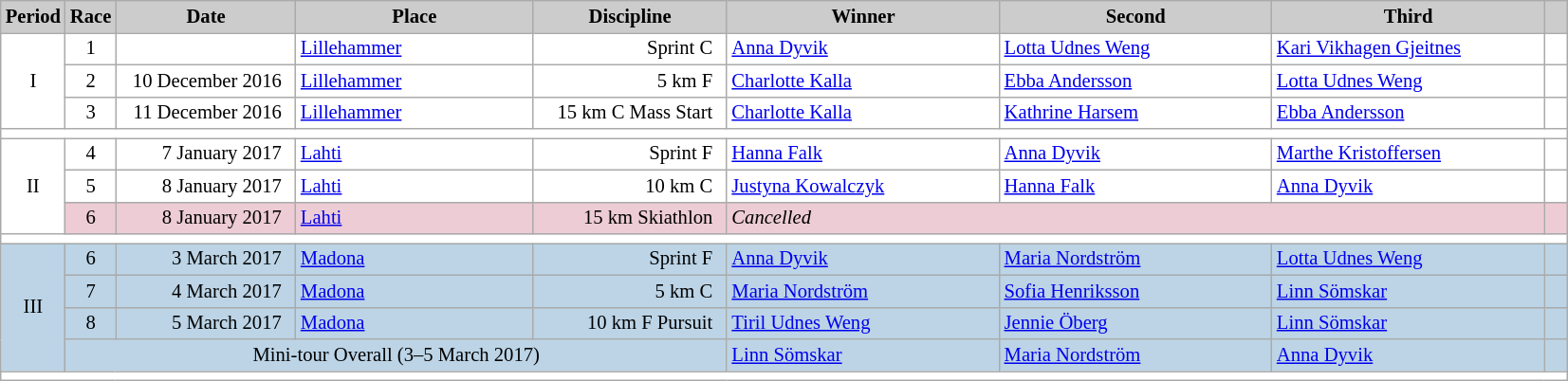<table class="wikitable plainrowheaders" style="background:#fff; font-size:86%; line-height:16px; border:grey solid 1px; border-collapse:collapse;">
<tr style="background:#ccc; text-align:center;">
<th scope="col" style="background:#ccc; width=20 px;">Period</th>
<th scope="col" style="background:#ccc; width=30 px;">Race</th>
<th scope="col" style="background:#ccc; width:120px;">Date</th>
<th scope="col" style="background:#ccc; width:160px;">Place</th>
<th scope="col" style="background:#ccc; width:130px;">Discipline</th>
<th scope="col" style="background:#ccc; width:185px;">Winner</th>
<th scope="col" style="background:#ccc; width:185px;">Second</th>
<th scope="col" style="background:#ccc; width:185px;">Third</th>
<th scope="col" style="background:#ccc; width:10px;"></th>
</tr>
<tr>
<td rowspan=3 align=center>I</td>
<td align=center>1</td>
<td align=right>  </td>
<td> <a href='#'>Lillehammer</a></td>
<td align=right>Sprint C  </td>
<td> <a href='#'>Anna Dyvik</a></td>
<td> <a href='#'>Lotta Udnes Weng</a></td>
<td> <a href='#'>Kari Vikhagen Gjeitnes</a></td>
<td></td>
</tr>
<tr>
<td align=center>2</td>
<td align=right>10 December 2016  </td>
<td> <a href='#'>Lillehammer</a></td>
<td align=right>5 km F  </td>
<td> <a href='#'>Charlotte Kalla</a></td>
<td> <a href='#'>Ebba Andersson</a></td>
<td> <a href='#'>Lotta Udnes Weng</a></td>
<td></td>
</tr>
<tr>
<td align=center>3</td>
<td align=right>11 December 2016  </td>
<td> <a href='#'>Lillehammer</a></td>
<td align=right>15 km C Mass Start  </td>
<td> <a href='#'>Charlotte Kalla</a></td>
<td> <a href='#'>Kathrine Harsem</a></td>
<td> <a href='#'>Ebba Andersson</a></td>
<td></td>
</tr>
<tr>
<td colspan="9"></td>
</tr>
<tr>
<td rowspan=3 align=center>II</td>
<td align=center>4</td>
<td align=right>7 January 2017  </td>
<td> <a href='#'>Lahti</a></td>
<td align=right>Sprint F  </td>
<td> <a href='#'>Hanna Falk</a></td>
<td> <a href='#'>Anna Dyvik</a></td>
<td> <a href='#'>Marthe Kristoffersen</a></td>
<td></td>
</tr>
<tr>
<td align=center>5</td>
<td align=right>8 January 2017  </td>
<td> <a href='#'>Lahti</a></td>
<td align=right>10 km C  </td>
<td> <a href='#'>Justyna Kowalczyk</a></td>
<td> <a href='#'>Hanna Falk</a></td>
<td> <a href='#'>Anna Dyvik</a></td>
<td></td>
</tr>
<tr bgcolor="EDCCD5">
<td align=center>6</td>
<td align=right>8 January 2017  </td>
<td> <a href='#'>Lahti</a></td>
<td align=right>15 km Skiathlon  </td>
<td colspan=3><em>Cancelled</em></td>
<td></td>
</tr>
<tr>
<td colspan=9></td>
</tr>
<tr bgcolor=#BCD4E6>
<td rowspan=4 align=center>III</td>
<td align=center>6</td>
<td align=right>3 March 2017  </td>
<td> <a href='#'>Madona</a></td>
<td align=right>Sprint F  </td>
<td> <a href='#'>Anna Dyvik</a></td>
<td> <a href='#'>Maria Nordström</a></td>
<td> <a href='#'>Lotta Udnes Weng</a></td>
<td></td>
</tr>
<tr bgcolor=#BCD4E6>
<td align=center>7</td>
<td align=right>4 March 2017  </td>
<td> <a href='#'>Madona</a></td>
<td align=right>5 km C  </td>
<td> <a href='#'>Maria Nordström</a></td>
<td> <a href='#'>Sofia Henriksson</a></td>
<td> <a href='#'>Linn Sömskar</a></td>
<td></td>
</tr>
<tr bgcolor=#BCD4E6>
<td align=center>8</td>
<td align=right>5 March 2017  </td>
<td> <a href='#'>Madona</a></td>
<td align=right>10 km F Pursuit  </td>
<td> <a href='#'>Tiril Udnes Weng</a></td>
<td> <a href='#'>Jennie Öberg</a></td>
<td> <a href='#'>Linn Sömskar</a></td>
<td></td>
</tr>
<tr bgcolor=#BCD4E6>
<td colspan=4 align=center>Mini-tour Overall (3–5 March 2017)</td>
<td> <a href='#'>Linn Sömskar</a></td>
<td> <a href='#'>Maria Nordström</a></td>
<td> <a href='#'>Anna Dyvik</a></td>
<td></td>
</tr>
<tr>
<td colspan=10></td>
</tr>
</table>
